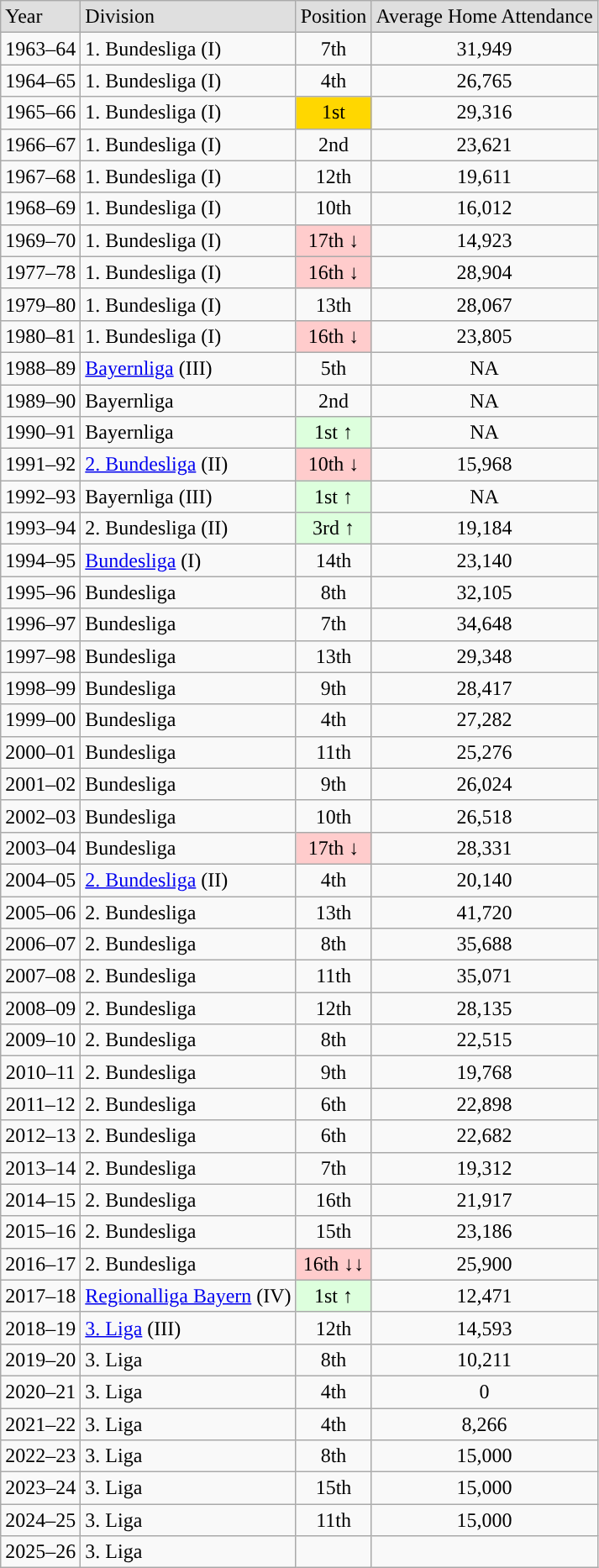<table class="wikitable">
<tr bgcolor="#dfdfdf">
<td>Year</td>
<td>Division</td>
<td>Position</td>
<td>Average Home Attendance</td>
</tr>
<tr align="center">
<td>1963–64</td>
<td align="left">1. Bundesliga (I)</td>
<td>7th</td>
<td>31,949</td>
</tr>
<tr align="center">
<td>1964–65</td>
<td align="left">1. Bundesliga (I)</td>
<td>4th</td>
<td>26,765</td>
</tr>
<tr align="center">
<td>1965–66</td>
<td align="left">1. Bundesliga (I)</td>
<td style="background:gold">1st</td>
<td>29,316</td>
</tr>
<tr align="center">
<td>1966–67</td>
<td align="left">1. Bundesliga (I)</td>
<td>2nd</td>
<td>23,621</td>
</tr>
<tr align="center">
<td>1967–68</td>
<td align="left">1. Bundesliga (I)</td>
<td>12th</td>
<td>19,611</td>
</tr>
<tr align="center">
<td>1968–69</td>
<td align="left">1. Bundesliga (I)</td>
<td>10th</td>
<td>16,012</td>
</tr>
<tr align="center">
<td>1969–70</td>
<td align="left">1. Bundesliga (I)</td>
<td style="background:#ffcccc">17th ↓</td>
<td>14,923</td>
</tr>
<tr align="center">
<td>1977–78</td>
<td align="left">1. Bundesliga (I)</td>
<td style="background:#ffcccc">16th ↓</td>
<td>28,904</td>
</tr>
<tr align="center">
<td>1979–80</td>
<td align="left">1. Bundesliga (I)</td>
<td>13th</td>
<td>28,067</td>
</tr>
<tr align="center">
<td>1980–81</td>
<td align="left">1. Bundesliga (I)</td>
<td style="background:#ffcccc">16th ↓</td>
<td>23,805</td>
</tr>
<tr align="center">
<td>1988–89</td>
<td align="left"><a href='#'>Bayernliga</a> (III)</td>
<td>5th</td>
<td>NA</td>
</tr>
<tr align="center">
<td>1989–90</td>
<td align="left">Bayernliga</td>
<td>2nd</td>
<td>NA</td>
</tr>
<tr align="center">
<td>1990–91</td>
<td align="left">Bayernliga</td>
<td style="background:#ddffdd">1st ↑</td>
<td>NA</td>
</tr>
<tr align="center">
<td>1991–92</td>
<td align="left"><a href='#'>2. Bundesliga</a> (II)</td>
<td style="background:#ffcccc">10th ↓</td>
<td>15,968</td>
</tr>
<tr align="center">
<td>1992–93</td>
<td align="left">Bayernliga (III)</td>
<td style="background:#ddffdd">1st ↑</td>
<td>NA</td>
</tr>
<tr align="center">
<td>1993–94</td>
<td align="left">2. Bundesliga (II)</td>
<td style="background:#ddffdd">3rd ↑</td>
<td>19,184</td>
</tr>
<tr align="center">
<td>1994–95</td>
<td align="left"><a href='#'>Bundesliga</a> (I)</td>
<td>14th</td>
<td>23,140</td>
</tr>
<tr align="center">
<td>1995–96</td>
<td align="left">Bundesliga</td>
<td>8th</td>
<td>32,105</td>
</tr>
<tr align="center">
<td>1996–97</td>
<td align="left">Bundesliga</td>
<td>7th</td>
<td>34,648</td>
</tr>
<tr align="center">
<td>1997–98</td>
<td align="left">Bundesliga</td>
<td>13th</td>
<td>29,348</td>
</tr>
<tr align="center">
<td>1998–99</td>
<td align="left">Bundesliga</td>
<td>9th</td>
<td>28,417</td>
</tr>
<tr align="center">
<td>1999–00</td>
<td align="left">Bundesliga</td>
<td>4th</td>
<td>27,282</td>
</tr>
<tr align="center">
<td>2000–01</td>
<td align="left">Bundesliga</td>
<td>11th</td>
<td>25,276</td>
</tr>
<tr align="center">
<td>2001–02</td>
<td align="left">Bundesliga</td>
<td>9th</td>
<td>26,024</td>
</tr>
<tr align="center">
<td>2002–03</td>
<td align="left">Bundesliga</td>
<td>10th</td>
<td>26,518</td>
</tr>
<tr align="center">
<td>2003–04</td>
<td align="left">Bundesliga</td>
<td style="background:#ffcccc">17th ↓</td>
<td>28,331</td>
</tr>
<tr align="center">
<td>2004–05</td>
<td align="left"><a href='#'>2. Bundesliga</a> (II)</td>
<td>4th</td>
<td>20,140</td>
</tr>
<tr align="center">
<td>2005–06</td>
<td align="left">2. Bundesliga</td>
<td>13th</td>
<td>41,720</td>
</tr>
<tr align="center">
<td>2006–07</td>
<td align="left">2. Bundesliga</td>
<td>8th</td>
<td>35,688</td>
</tr>
<tr align="center">
<td>2007–08</td>
<td align="left">2. Bundesliga</td>
<td>11th</td>
<td>35,071</td>
</tr>
<tr align="center">
<td>2008–09</td>
<td align="left">2. Bundesliga</td>
<td>12th</td>
<td>28,135</td>
</tr>
<tr align="center">
<td>2009–10</td>
<td align="left">2. Bundesliga</td>
<td>8th</td>
<td>22,515</td>
</tr>
<tr align="center">
<td>2010–11</td>
<td align="left">2. Bundesliga</td>
<td>9th</td>
<td>19,768</td>
</tr>
<tr align="center">
<td>2011–12</td>
<td align="left">2. Bundesliga</td>
<td>6th</td>
<td>22,898</td>
</tr>
<tr align="center">
<td>2012–13</td>
<td align="left">2. Bundesliga</td>
<td>6th</td>
<td>22,682</td>
</tr>
<tr align="center">
<td>2013–14</td>
<td align="left">2. Bundesliga</td>
<td>7th</td>
<td>19,312</td>
</tr>
<tr align="center">
<td>2014–15</td>
<td align="left">2. Bundesliga</td>
<td>16th</td>
<td>21,917</td>
</tr>
<tr align="center">
<td>2015–16</td>
<td align="left">2. Bundesliga</td>
<td>15th</td>
<td>23,186</td>
</tr>
<tr align="center">
<td>2016–17</td>
<td align="left">2. Bundesliga</td>
<td style="background:#ffcccc">16th ↓↓</td>
<td>25,900</td>
</tr>
<tr align="center">
<td>2017–18</td>
<td align="left"><a href='#'>Regionalliga Bayern</a> (IV)</td>
<td style="background:#ddffdd">1st ↑</td>
<td>12,471</td>
</tr>
<tr align="center">
<td>2018–19</td>
<td align="left"><a href='#'>3. Liga</a> (III)</td>
<td>12th</td>
<td>14,593</td>
</tr>
<tr align="center">
<td>2019–20</td>
<td align="left">3. Liga</td>
<td>8th</td>
<td>10,211</td>
</tr>
<tr align="center">
<td>2020–21</td>
<td align="left">3. Liga</td>
<td>4th</td>
<td>0</td>
</tr>
<tr align="center">
<td>2021–22</td>
<td align="left">3. Liga</td>
<td>4th</td>
<td>8,266</td>
</tr>
<tr align="center">
<td>2022–23</td>
<td align="left">3. Liga</td>
<td>8th</td>
<td>15,000</td>
</tr>
<tr align="center">
<td>2023–24</td>
<td align="left">3. Liga</td>
<td>15th</td>
<td>15,000</td>
</tr>
<tr align="center">
<td>2024–25</td>
<td align="left">3. Liga</td>
<td>11th</td>
<td>15,000</td>
</tr>
<tr align="center">
<td>2025–26</td>
<td align="left">3. Liga</td>
<td></td>
<td></td>
</tr>
</table>
